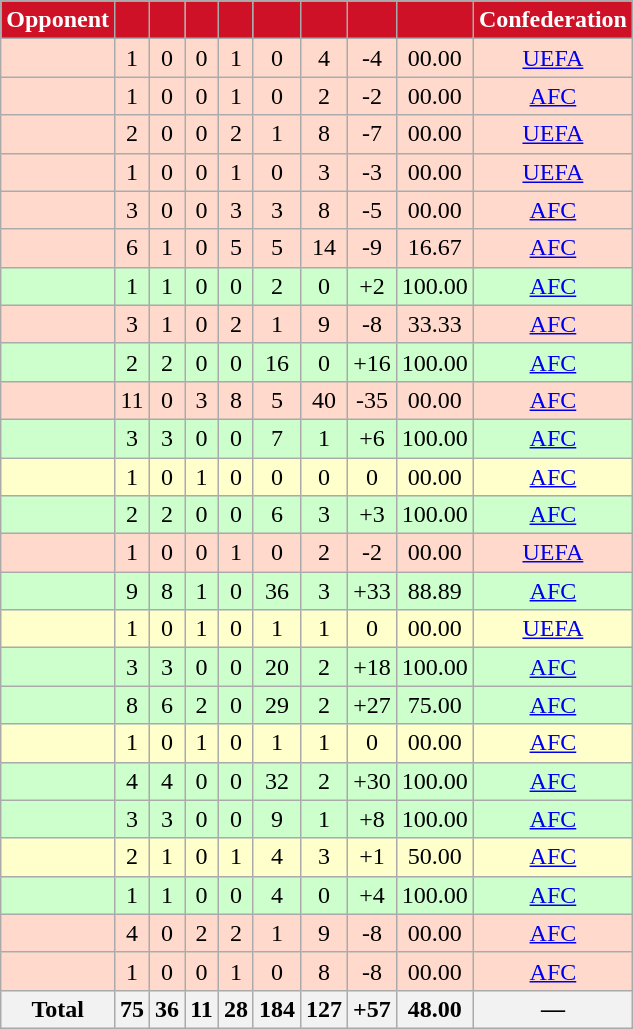<table class="wikitable sortable" style="text-align:center;">
<tr style="color:white">
<th style="background-color:#CE1126;color:white">Opponent</th>
<th style="background-color:#CE1126;"></th>
<th style="background-color:#CE1126;"></th>
<th style="background-color:#CE1126;"></th>
<th style="background-color:#CE1126;"></th>
<th style="background-color:#CE1126;"></th>
<th style="background-color:#CE1126;"></th>
<th style="background-color:#CE1126;"></th>
<th style="background-color:#CE1126;"></th>
<th style="background-color:#CE1126;color:white">Confederation</th>
</tr>
<tr bgcolor=FFDACC>
<td style="text-align:left;"></td>
<td>1</td>
<td>0</td>
<td>0</td>
<td>1</td>
<td>0</td>
<td>4</td>
<td>-4</td>
<td>00.00</td>
<td><a href='#'>UEFA</a></td>
</tr>
<tr bgcolor=FFDACC>
<td style="text-align:left;"></td>
<td>1</td>
<td>0</td>
<td>0</td>
<td>1</td>
<td>0</td>
<td>2</td>
<td>-2</td>
<td>00.00</td>
<td><a href='#'>AFC</a></td>
</tr>
<tr bgcolor=FFDACC>
<td style="text-align:left;"></td>
<td>2</td>
<td>0</td>
<td>0</td>
<td>2</td>
<td>1</td>
<td>8</td>
<td>-7</td>
<td>00.00</td>
<td><a href='#'>UEFA</a></td>
</tr>
<tr bgcolor=FFDACC>
<td style="text-align:left;"></td>
<td>1</td>
<td>0</td>
<td>0</td>
<td>1</td>
<td>0</td>
<td>3</td>
<td>-3</td>
<td>00.00</td>
<td><a href='#'>UEFA</a></td>
</tr>
<tr bgcolor=FFDACC>
<td style="text-align:left;"></td>
<td>3</td>
<td>0</td>
<td>0</td>
<td>3</td>
<td>3</td>
<td>8</td>
<td>-5</td>
<td>00.00</td>
<td><a href='#'>AFC</a></td>
</tr>
<tr bgcolor=FFDACC>
<td style="text-align:left;"></td>
<td>6</td>
<td>1</td>
<td>0</td>
<td>5</td>
<td>5</td>
<td>14</td>
<td>-9</td>
<td>16.67</td>
<td><a href='#'>AFC</a></td>
</tr>
<tr bgcolor=CCFFCC>
<td style="text-align:left;"></td>
<td>1</td>
<td>1</td>
<td>0</td>
<td>0</td>
<td>2</td>
<td>0</td>
<td>+2</td>
<td>100.00</td>
<td><a href='#'>AFC</a></td>
</tr>
<tr bgcolor=FFDACC>
<td style="text-align:left;"></td>
<td>3</td>
<td>1</td>
<td>0</td>
<td>2</td>
<td>1</td>
<td>9</td>
<td>-8</td>
<td>33.33</td>
<td><a href='#'>AFC</a></td>
</tr>
<tr bgcolor=CCFFCC>
<td style="text-align:left;"></td>
<td>2</td>
<td>2</td>
<td>0</td>
<td>0</td>
<td>16</td>
<td>0</td>
<td>+16</td>
<td>100.00</td>
<td><a href='#'>AFC</a></td>
</tr>
<tr bgcolor=FFDACC>
<td style="text-align:left;"></td>
<td>11</td>
<td>0</td>
<td>3</td>
<td>8</td>
<td>5</td>
<td>40</td>
<td>-35</td>
<td>00.00</td>
<td><a href='#'>AFC</a></td>
</tr>
<tr bgcolor=CCFFCC>
<td style="text-align:left;"></td>
<td>3</td>
<td>3</td>
<td>0</td>
<td>0</td>
<td>7</td>
<td>1</td>
<td>+6</td>
<td>100.00</td>
<td><a href='#'>AFC</a></td>
</tr>
<tr bgcolor=FFFFCC>
<td style="text-align:left;"></td>
<td>1</td>
<td>0</td>
<td>1</td>
<td>0</td>
<td>0</td>
<td>0</td>
<td>0</td>
<td>00.00</td>
<td><a href='#'>AFC</a></td>
</tr>
<tr bgcolor=CCFFCC>
<td style="text-align:left;"></td>
<td>2</td>
<td>2</td>
<td>0</td>
<td>0</td>
<td>6</td>
<td>3</td>
<td>+3</td>
<td>100.00</td>
<td><a href='#'>AFC</a></td>
</tr>
<tr bgcolor=FFDACC>
<td style="text-align:left;"></td>
<td>1</td>
<td>0</td>
<td>0</td>
<td>1</td>
<td>0</td>
<td>2</td>
<td>-2</td>
<td>00.00</td>
<td><a href='#'>UEFA</a></td>
</tr>
<tr bgcolor=CCFFCC>
<td style="text-align:left;"></td>
<td>9</td>
<td>8</td>
<td>1</td>
<td>0</td>
<td>36</td>
<td>3</td>
<td>+33</td>
<td>88.89</td>
<td><a href='#'>AFC</a></td>
</tr>
<tr bgcolor=FFFFCC>
<td style="text-align:left;"></td>
<td>1</td>
<td>0</td>
<td>1</td>
<td>0</td>
<td>1</td>
<td>1</td>
<td>0</td>
<td>00.00</td>
<td><a href='#'>UEFA</a></td>
</tr>
<tr bgcolor=CCFFCC>
<td style="text-align:left;"></td>
<td>3</td>
<td>3</td>
<td>0</td>
<td>0</td>
<td>20</td>
<td>2</td>
<td>+18</td>
<td>100.00</td>
<td><a href='#'>AFC</a></td>
</tr>
<tr bgcolor=CCFFCC>
<td style="text-align:left;"></td>
<td>8</td>
<td>6</td>
<td>2</td>
<td>0</td>
<td>29</td>
<td>2</td>
<td>+27</td>
<td>75.00</td>
<td><a href='#'>AFC</a></td>
</tr>
<tr bgcolor=FFFFCC>
<td style="text-align:left;"></td>
<td>1</td>
<td>0</td>
<td>1</td>
<td>0</td>
<td>1</td>
<td>1</td>
<td>0</td>
<td>00.00</td>
<td><a href='#'>AFC</a></td>
</tr>
<tr bgcolor=CCFFCC>
<td style="text-align:left;"></td>
<td>4</td>
<td>4</td>
<td>0</td>
<td>0</td>
<td>32</td>
<td>2</td>
<td>+30</td>
<td>100.00</td>
<td><a href='#'>AFC</a></td>
</tr>
<tr bgcolor=CCFFCC>
<td style="text-align:left;"></td>
<td>3</td>
<td>3</td>
<td>0</td>
<td>0</td>
<td>9</td>
<td>1</td>
<td>+8</td>
<td>100.00</td>
<td><a href='#'>AFC</a></td>
</tr>
<tr bgcolor=FFFFCC>
<td style="text-align:left;"></td>
<td>2</td>
<td>1</td>
<td>0</td>
<td>1</td>
<td>4</td>
<td>3</td>
<td>+1</td>
<td>50.00</td>
<td><a href='#'>AFC</a></td>
</tr>
<tr bgcolor=CCFFCC>
<td style="text-align:left;"></td>
<td>1</td>
<td>1</td>
<td>0</td>
<td>0</td>
<td>4</td>
<td>0</td>
<td>+4</td>
<td>100.00</td>
<td><a href='#'>AFC</a></td>
</tr>
<tr bgcolor=FFDACC>
<td style="text-align:left;"></td>
<td>4</td>
<td>0</td>
<td>2</td>
<td>2</td>
<td>1</td>
<td>9</td>
<td>-8</td>
<td>00.00</td>
<td><a href='#'>AFC</a></td>
</tr>
<tr bgcolor=FFDACC>
<td style="text-align:left;"></td>
<td>1</td>
<td>0</td>
<td>0</td>
<td>1</td>
<td>0</td>
<td>8</td>
<td>-8</td>
<td>00.00</td>
<td><a href='#'>AFC</a></td>
</tr>
<tr>
<th>Total</th>
<th>75</th>
<th>36</th>
<th>11</th>
<th>28</th>
<th>184</th>
<th>127</th>
<th>+57</th>
<th>48.00</th>
<th>—</th>
</tr>
</table>
